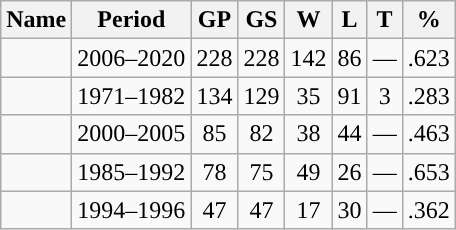<table class="wikitable sortable" style="text-align:center">
<tr>
<th scope="col">Name</th>
<th scope="col">Period</th>
<th scope="col">GP</th>
<th scope="col">GS</th>
<th scope="col">W</th>
<th scope="col">L</th>
<th scope="col">T</th>
<th scope="col">%</th>
</tr>
<tr>
<td></td>
<td>2006–2020</td>
<td>228</td>
<td>228</td>
<td>142</td>
<td>86</td>
<td>—</td>
<td>.623</td>
</tr>
<tr>
<td></td>
<td>1971–1982</td>
<td>134</td>
<td>129</td>
<td>35</td>
<td>91</td>
<td>3</td>
<td>.283</td>
</tr>
<tr>
<td></td>
<td>2000–2005</td>
<td>85</td>
<td>82</td>
<td>38</td>
<td>44</td>
<td>—</td>
<td>.463</td>
</tr>
<tr>
<td></td>
<td>1985–1992</td>
<td>78</td>
<td>75</td>
<td>49</td>
<td>26</td>
<td>—</td>
<td>.653</td>
</tr>
<tr>
<td></td>
<td>1994–1996</td>
<td>47</td>
<td>47</td>
<td>17</td>
<td>30</td>
<td>—</td>
<td>.362</td>
</tr>
</table>
